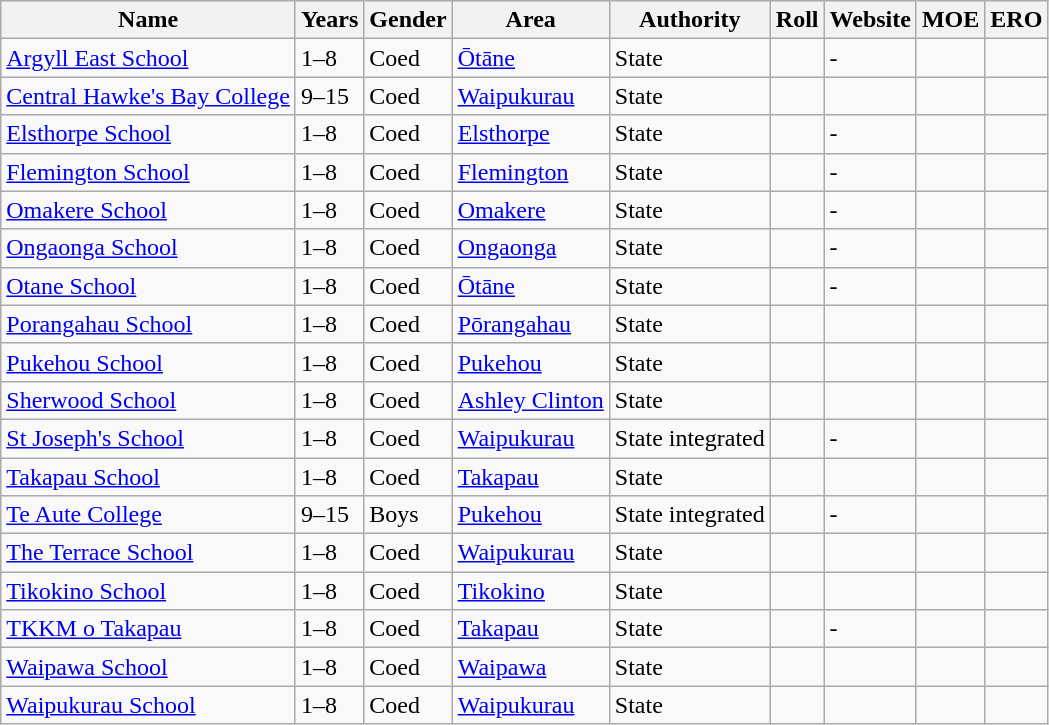<table class="wikitable sortable">
<tr>
<th>Name</th>
<th>Years</th>
<th>Gender</th>
<th>Area</th>
<th>Authority</th>
<th>Roll</th>
<th>Website</th>
<th>MOE</th>
<th>ERO</th>
</tr>
<tr>
<td><a href='#'>Argyll East School</a></td>
<td>1–8</td>
<td>Coed</td>
<td><a href='#'>Ōtāne</a></td>
<td>State</td>
<td></td>
<td>-</td>
<td></td>
<td></td>
</tr>
<tr>
<td><a href='#'>Central Hawke's Bay College</a></td>
<td>9–15</td>
<td>Coed</td>
<td><a href='#'>Waipukurau</a></td>
<td>State</td>
<td></td>
<td></td>
<td></td>
<td></td>
</tr>
<tr>
<td><a href='#'>Elsthorpe School</a></td>
<td>1–8</td>
<td>Coed</td>
<td><a href='#'>Elsthorpe</a></td>
<td>State</td>
<td></td>
<td>-</td>
<td></td>
<td></td>
</tr>
<tr>
<td><a href='#'>Flemington School</a></td>
<td>1–8</td>
<td>Coed</td>
<td><a href='#'>Flemington</a></td>
<td>State</td>
<td></td>
<td>-</td>
<td></td>
<td></td>
</tr>
<tr>
<td><a href='#'>Omakere School</a></td>
<td>1–8</td>
<td>Coed</td>
<td><a href='#'>Omakere</a></td>
<td>State</td>
<td></td>
<td>-</td>
<td></td>
<td></td>
</tr>
<tr>
<td><a href='#'>Ongaonga School</a></td>
<td>1–8</td>
<td>Coed</td>
<td><a href='#'>Ongaonga</a></td>
<td>State</td>
<td></td>
<td>-</td>
<td></td>
<td></td>
</tr>
<tr>
<td><a href='#'>Otane School</a></td>
<td>1–8</td>
<td>Coed</td>
<td><a href='#'>Ōtāne</a></td>
<td>State</td>
<td></td>
<td>-</td>
<td></td>
<td></td>
</tr>
<tr>
<td><a href='#'>Porangahau School</a></td>
<td>1–8</td>
<td>Coed</td>
<td><a href='#'>Pōrangahau</a></td>
<td>State</td>
<td></td>
<td></td>
<td></td>
<td></td>
</tr>
<tr>
<td><a href='#'>Pukehou School</a></td>
<td>1–8</td>
<td>Coed</td>
<td><a href='#'>Pukehou</a></td>
<td>State</td>
<td></td>
<td></td>
<td></td>
<td></td>
</tr>
<tr>
<td><a href='#'>Sherwood School</a></td>
<td>1–8</td>
<td>Coed</td>
<td><a href='#'>Ashley Clinton</a></td>
<td>State</td>
<td></td>
<td></td>
<td></td>
<td></td>
</tr>
<tr>
<td><a href='#'>St Joseph's School</a></td>
<td>1–8</td>
<td>Coed</td>
<td><a href='#'>Waipukurau</a></td>
<td>State integrated</td>
<td></td>
<td>-</td>
<td></td>
<td></td>
</tr>
<tr>
<td><a href='#'>Takapau School</a></td>
<td>1–8</td>
<td>Coed</td>
<td><a href='#'>Takapau</a></td>
<td>State</td>
<td></td>
<td></td>
<td></td>
<td></td>
</tr>
<tr>
<td><a href='#'>Te Aute College</a></td>
<td>9–15</td>
<td>Boys</td>
<td><a href='#'>Pukehou</a></td>
<td>State integrated</td>
<td></td>
<td>-</td>
<td></td>
<td></td>
</tr>
<tr>
<td><a href='#'>The Terrace School</a></td>
<td>1–8</td>
<td>Coed</td>
<td><a href='#'>Waipukurau</a></td>
<td>State</td>
<td></td>
<td></td>
<td></td>
<td></td>
</tr>
<tr>
<td><a href='#'>Tikokino School</a></td>
<td>1–8</td>
<td>Coed</td>
<td><a href='#'>Tikokino</a></td>
<td>State</td>
<td></td>
<td></td>
<td></td>
<td></td>
</tr>
<tr>
<td><a href='#'>TKKM o Takapau</a></td>
<td>1–8</td>
<td>Coed</td>
<td><a href='#'>Takapau</a></td>
<td>State</td>
<td></td>
<td>-</td>
<td></td>
<td></td>
</tr>
<tr>
<td><a href='#'>Waipawa School</a></td>
<td>1–8</td>
<td>Coed</td>
<td><a href='#'>Waipawa</a></td>
<td>State</td>
<td></td>
<td></td>
<td></td>
<td></td>
</tr>
<tr>
<td><a href='#'>Waipukurau School</a></td>
<td>1–8</td>
<td>Coed</td>
<td><a href='#'>Waipukurau</a></td>
<td>State</td>
<td></td>
<td></td>
<td></td>
<td></td>
</tr>
</table>
